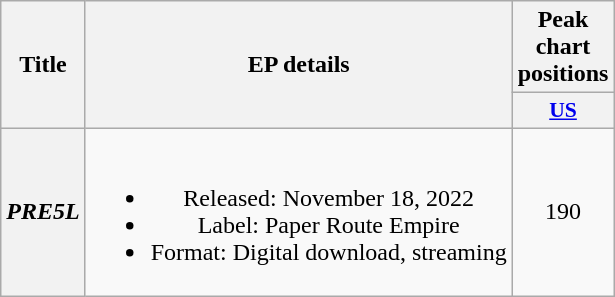<table class="wikitable plainrowheaders" style="text-align:center;">
<tr>
<th rowspan="2">Title</th>
<th rowspan="2">EP details</th>
<th>Peak chart positions</th>
</tr>
<tr>
<th style="width:3em; font-size:90%"><a href='#'>US</a><br></th>
</tr>
<tr>
<th scope="row"><em>PRE5L</em></th>
<td><br><ul><li>Released: November 18, 2022</li><li>Label: Paper Route Empire</li><li>Format: Digital download, streaming</li></ul></td>
<td>190</td>
</tr>
</table>
